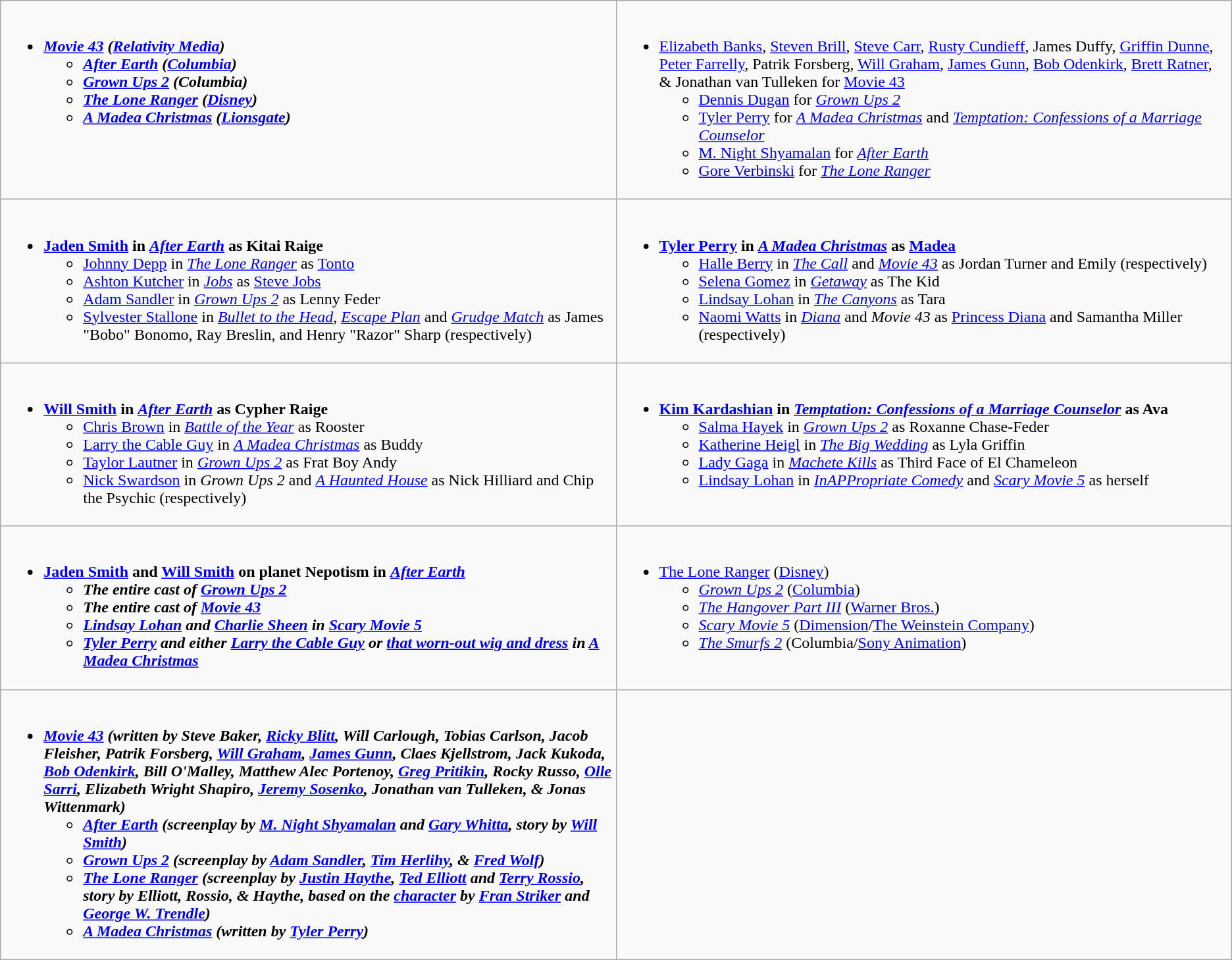<table class="wikitable">
<tr>
<td valign="top" width="50%"><br><ul><li><strong><em><a href='#'>Movie 43</a><em> (<a href='#'>Relativity Media</a>)<strong><ul><li></em><a href='#'>After Earth</a><em> (<a href='#'>Columbia</a>)</li><li></em><a href='#'>Grown Ups 2</a><em> (Columbia)</li><li></em><a href='#'>The Lone Ranger</a><em> (<a href='#'>Disney</a>)</li><li></em><a href='#'>A Madea Christmas</a><em> (<a href='#'>Lionsgate</a>)</li></ul></li></ul></td>
<td valign="top" width="50%"><br><ul><li></strong><a href='#'>Elizabeth Banks</a>, <a href='#'>Steven Brill</a>, <a href='#'>Steve Carr</a>, <a href='#'>Rusty Cundieff</a>, James Duffy, <a href='#'>Griffin Dunne</a>, <a href='#'>Peter Farrelly</a>, Patrik Forsberg, <a href='#'>Will Graham</a>, <a href='#'>James Gunn</a>, <a href='#'>Bob Odenkirk</a>, <a href='#'>Brett Ratner</a>, & Jonathan van Tulleken for </em><a href='#'>Movie 43</a></em></strong><ul><li><a href='#'>Dennis Dugan</a> for <em><a href='#'>Grown Ups 2</a></em></li><li><a href='#'>Tyler Perry</a> for <em><a href='#'>A Madea Christmas</a></em> and <em><a href='#'>Temptation: Confessions of a Marriage Counselor</a></em></li><li><a href='#'>M. Night Shyamalan</a> for <em><a href='#'>After Earth</a></em></li><li><a href='#'>Gore Verbinski</a> for <em><a href='#'>The Lone Ranger</a></em></li></ul></li></ul></td>
</tr>
<tr>
<td valign="top" width="50%"><br><ul><li><strong><a href='#'>Jaden Smith</a> in <em><a href='#'>After Earth</a></em> as Kitai Raige</strong><ul><li><a href='#'>Johnny Depp</a> in <em><a href='#'>The Lone Ranger</a></em> as <a href='#'>Tonto</a></li><li><a href='#'>Ashton Kutcher</a> in <em><a href='#'>Jobs</a></em> as <a href='#'>Steve Jobs</a></li><li><a href='#'>Adam Sandler</a> in <em><a href='#'>Grown Ups 2</a></em> as Lenny Feder</li><li><a href='#'>Sylvester Stallone</a> in <em><a href='#'>Bullet to the Head</a></em>, <em><a href='#'>Escape Plan</a></em> and <em><a href='#'>Grudge Match</a></em> as James "Bobo" Bonomo, Ray Breslin, and Henry "Razor" Sharp (respectively)</li></ul></li></ul></td>
<td valign="top" width="50%"><br><ul><li><strong><a href='#'>Tyler Perry</a> in <em><a href='#'>A Madea Christmas</a></em> as <a href='#'>Madea</a></strong><ul><li><a href='#'>Halle Berry</a> in <em><a href='#'>The Call</a></em> and <em><a href='#'>Movie 43</a></em> as Jordan Turner and Emily (respectively)</li><li><a href='#'>Selena Gomez</a> in <em><a href='#'>Getaway</a></em> as The Kid</li><li><a href='#'>Lindsay Lohan</a> in <em><a href='#'>The Canyons</a></em> as Tara</li><li><a href='#'>Naomi Watts</a> in <em><a href='#'>Diana</a></em> and <em>Movie 43</em> as <a href='#'>Princess Diana</a> and Samantha Miller (respectively)</li></ul></li></ul></td>
</tr>
<tr>
<td valign="top" width="50%"><br><ul><li><strong><a href='#'>Will Smith</a> in <em><a href='#'>After Earth</a></em> as Cypher Raige</strong><ul><li><a href='#'>Chris Brown</a> in <em><a href='#'>Battle of the Year</a></em> as Rooster</li><li><a href='#'>Larry the Cable Guy</a> in <em><a href='#'>A Madea Christmas</a></em> as Buddy</li><li><a href='#'>Taylor Lautner</a> in <em><a href='#'>Grown Ups 2</a></em> as Frat Boy Andy</li><li><a href='#'>Nick Swardson</a> in <em>Grown Ups 2</em> and <em><a href='#'>A Haunted House</a></em> as Nick Hilliard and Chip the Psychic (respectively)</li></ul></li></ul></td>
<td valign="top" width="50%"><br><ul><li><strong><a href='#'>Kim Kardashian</a> in <em><a href='#'>Temptation: Confessions of a Marriage Counselor</a></em> as Ava</strong><ul><li><a href='#'>Salma Hayek</a> in <em><a href='#'>Grown Ups 2</a></em> as Roxanne Chase-Feder</li><li><a href='#'>Katherine Heigl</a> in <em><a href='#'>The Big Wedding</a></em> as Lyla Griffin</li><li><a href='#'>Lady Gaga</a> in <em><a href='#'>Machete Kills</a></em> as Third Face of El Chameleon</li><li><a href='#'>Lindsay Lohan</a> in <em><a href='#'>InAPPropriate Comedy</a></em> and <em><a href='#'>Scary Movie 5</a></em> as herself</li></ul></li></ul></td>
</tr>
<tr>
<td valign="top" width="50%"><br><ul><li><strong><a href='#'>Jaden Smith</a> and <a href='#'>Will Smith</a> on planet Nepotism in <em><a href='#'>After Earth</a><strong><em><ul><li>The entire cast of </em><a href='#'>Grown Ups 2</a><em></li><li>The entire cast of </em><a href='#'>Movie 43</a><em></li><li><a href='#'>Lindsay Lohan</a> and <a href='#'>Charlie Sheen</a> in </em><a href='#'>Scary Movie 5</a><em></li><li><a href='#'>Tyler Perry</a> and either <a href='#'>Larry the Cable Guy</a> or <a href='#'>that worn-out wig and dress</a> in </em><a href='#'>A Madea Christmas</a><em></li></ul></li></ul></td>
<td valign="top" width="50%"><br><ul><li></em></strong><a href='#'>The Lone Ranger</a></em> (<a href='#'>Disney</a>)</strong><ul><li><em><a href='#'>Grown Ups 2</a></em> (<a href='#'>Columbia</a>)</li><li><em><a href='#'>The Hangover Part III</a></em> (<a href='#'>Warner Bros.</a>)</li><li><em><a href='#'>Scary Movie 5</a></em> (<a href='#'>Dimension</a>/<a href='#'>The Weinstein Company</a>)</li><li><em><a href='#'>The Smurfs 2</a></em> (Columbia/<a href='#'>Sony Animation</a>)</li></ul></li></ul></td>
</tr>
<tr>
<td valign="top" width="50%"><br><ul><li><strong><em><a href='#'>Movie 43</a><em> (written by Steve Baker, <a href='#'>Ricky Blitt</a>, Will Carlough, Tobias Carlson, Jacob Fleisher, Patrik Forsberg, <a href='#'>Will Graham</a>, <a href='#'>James Gunn</a>, Claes Kjellstrom, Jack Kukoda, <a href='#'>Bob Odenkirk</a>, Bill O'Malley, Matthew Alec Portenoy, <a href='#'>Greg Pritikin</a>, Rocky Russo, <a href='#'>Olle Sarri</a>, Elizabeth Wright Shapiro, <a href='#'>Jeremy Sosenko</a>, Jonathan van Tulleken, & Jonas Wittenmark)<strong><ul><li></em><a href='#'>After Earth</a><em> (screenplay by <a href='#'>M. Night Shyamalan</a> and <a href='#'>Gary Whitta</a>, story by <a href='#'>Will Smith</a>)</li><li></em><a href='#'>Grown Ups 2</a><em> (screenplay by <a href='#'>Adam Sandler</a>, <a href='#'>Tim Herlihy</a>, & <a href='#'>Fred Wolf</a>)</li><li></em><a href='#'>The Lone Ranger</a><em> (screenplay by <a href='#'>Justin Haythe</a>, <a href='#'>Ted Elliott</a> and <a href='#'>Terry Rossio</a>, story by Elliott, Rossio, & Haythe, based on the <a href='#'>character</a> by <a href='#'>Fran Striker</a> and <a href='#'>George W. Trendle</a>)</li><li></em><a href='#'>A Madea Christmas</a><em> (written by <a href='#'>Tyler Perry</a>)</li></ul></li></ul></td>
</tr>
</table>
